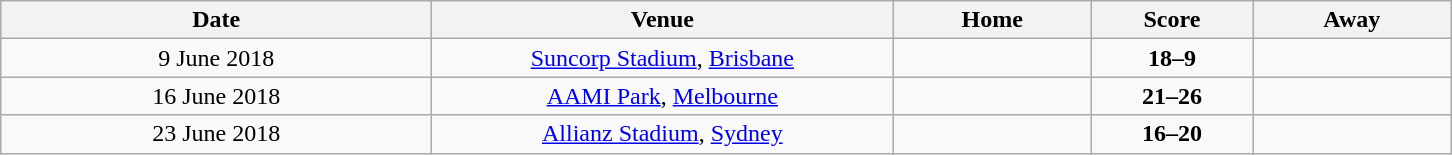<table class="wikitable" style="text-align:center;">
<tr>
<th style="width:280px">Date</th>
<th style="width:300px">Venue</th>
<th style="width:125px">Home</th>
<th style="width:100px">Score</th>
<th style="width:125px">Away</th>
</tr>
<tr>
<td>9 June 2018</td>
<td><a href='#'>Suncorp Stadium</a>, <a href='#'>Brisbane</a></td>
<td></td>
<td><strong>18–9</strong></td>
<td></td>
</tr>
<tr>
<td>16 June 2018</td>
<td><a href='#'>AAMI Park</a>, <a href='#'>Melbourne</a></td>
<td></td>
<td><strong>21–26</strong></td>
<td></td>
</tr>
<tr>
<td>23 June 2018</td>
<td><a href='#'>Allianz Stadium</a>, <a href='#'>Sydney</a></td>
<td></td>
<td><strong>16–20</strong></td>
<td></td>
</tr>
</table>
